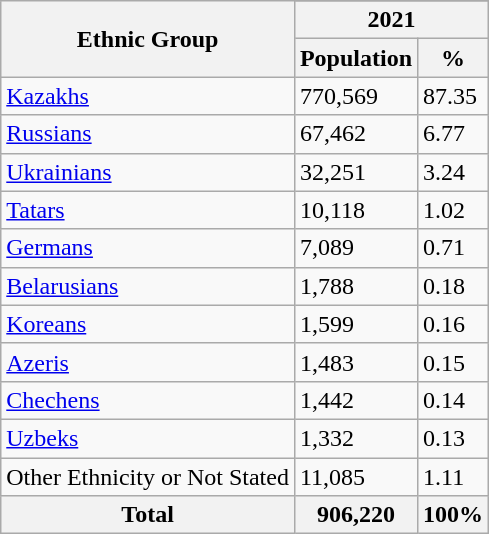<table class="wikitable sortable">
<tr>
<th rowspan="3">Ethnic Group</th>
</tr>
<tr>
<th colspan="2">2021</th>
</tr>
<tr>
<th>Population</th>
<th>%</th>
</tr>
<tr>
<td><a href='#'>Kazakhs</a></td>
<td>770,569</td>
<td>87.35</td>
</tr>
<tr>
<td><a href='#'>Russians</a></td>
<td>67,462</td>
<td>6.77</td>
</tr>
<tr>
<td><a href='#'>Ukrainians</a></td>
<td>32,251</td>
<td>3.24</td>
</tr>
<tr>
<td><a href='#'>Tatars</a></td>
<td>10,118</td>
<td>1.02</td>
</tr>
<tr>
<td><a href='#'>Germans</a></td>
<td>7,089</td>
<td>0.71</td>
</tr>
<tr>
<td><a href='#'>Belarusians</a></td>
<td>1,788</td>
<td>0.18</td>
</tr>
<tr>
<td><a href='#'>Koreans</a></td>
<td>1,599</td>
<td>0.16</td>
</tr>
<tr>
<td><a href='#'>Azeris</a></td>
<td>1,483</td>
<td>0.15</td>
</tr>
<tr>
<td><a href='#'>Chechens</a></td>
<td>1,442</td>
<td>0.14</td>
</tr>
<tr>
<td><a href='#'>Uzbeks</a></td>
<td>1,332</td>
<td>0.13</td>
</tr>
<tr>
<td>Other Ethnicity or Not Stated</td>
<td>11,085</td>
<td>1.11</td>
</tr>
<tr>
<th>Total</th>
<th>906,220</th>
<th>100%</th>
</tr>
</table>
